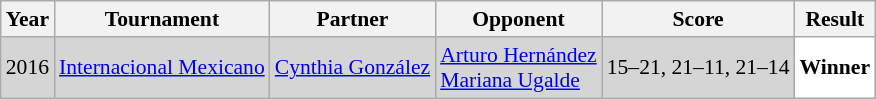<table class="sortable wikitable" style="font-size: 90%;">
<tr>
<th>Year</th>
<th>Tournament</th>
<th>Partner</th>
<th>Opponent</th>
<th>Score</th>
<th>Result</th>
</tr>
<tr style="background:#D5D5D5">
<td align="center">2016</td>
<td align="left"><a href='#'>Internacional Mexicano</a></td>
<td align="left"> <a href='#'>Cynthia González</a></td>
<td align="left"> <a href='#'>Arturo Hernández</a><br> <a href='#'>Mariana Ugalde</a></td>
<td align="left">15–21, 21–11, 21–14</td>
<td style="text-align:left; background:white"> <strong>Winner</strong></td>
</tr>
</table>
